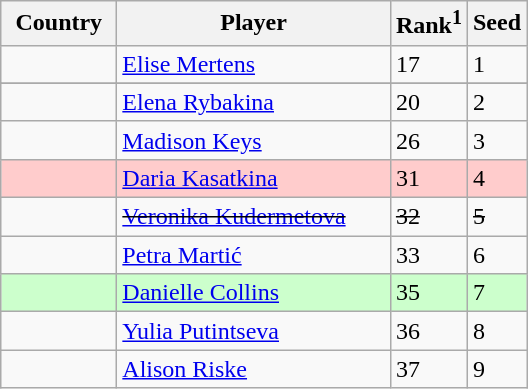<table class="wikitable">
<tr>
<th width="70">Country</th>
<th width="175">Player</th>
<th>Rank<sup>1</sup></th>
<th>Seed</th>
</tr>
<tr>
<td></td>
<td><a href='#'>Elise Mertens</a></td>
<td>17</td>
<td>1</td>
</tr>
<tr>
</tr>
<tr>
<td></td>
<td><a href='#'>Elena Rybakina</a></td>
<td>20</td>
<td>2</td>
</tr>
<tr>
<td></td>
<td><a href='#'>Madison Keys</a></td>
<td>26</td>
<td>3</td>
</tr>
<tr style="background:#fcc;">
<td></td>
<td><a href='#'>Daria Kasatkina</a></td>
<td>31</td>
<td>4</td>
</tr>
<tr>
<td><s></s></td>
<td><s><a href='#'>Veronika Kudermetova</a></s></td>
<td><s>32</s></td>
<td><s>5</s></td>
</tr>
<tr>
<td></td>
<td><a href='#'>Petra Martić</a></td>
<td>33</td>
<td>6</td>
</tr>
<tr style="background:#cfc;">
<td></td>
<td><a href='#'>Danielle Collins</a></td>
<td>35</td>
<td>7</td>
</tr>
<tr>
<td></td>
<td><a href='#'>Yulia Putintseva</a></td>
<td>36</td>
<td>8</td>
</tr>
<tr>
<td></td>
<td><a href='#'>Alison Riske</a></td>
<td>37</td>
<td>9</td>
</tr>
</table>
